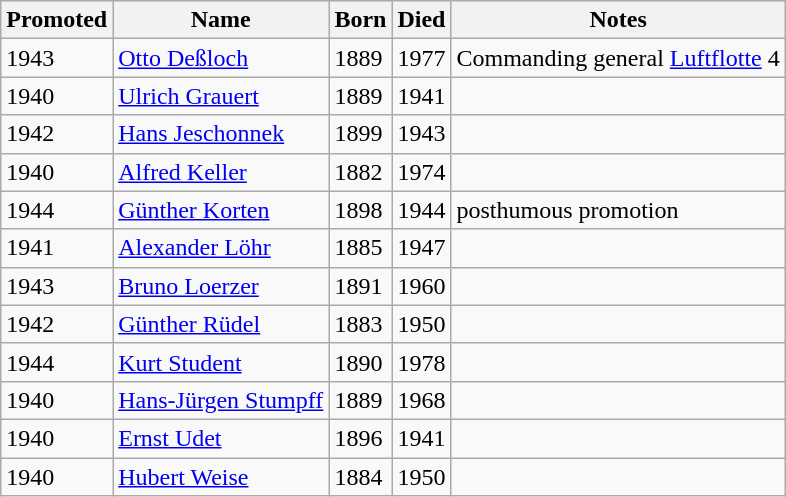<table Class="wikitable sortable">
<tr>
<th>Promoted</th>
<th>Name</th>
<th>Born</th>
<th>Died</th>
<th class=unsortable>Notes</th>
</tr>
<tr>
<td>1943</td>
<td><a href='#'>Otto Deßloch</a></td>
<td>1889</td>
<td>1977</td>
<td>Commanding general <a href='#'>Luftflotte</a> 4</td>
</tr>
<tr>
<td>1940</td>
<td><a href='#'>Ulrich Grauert</a></td>
<td>1889</td>
<td>1941</td>
<td></td>
</tr>
<tr>
<td>1942</td>
<td><a href='#'>Hans Jeschonnek</a></td>
<td>1899</td>
<td>1943</td>
<td></td>
</tr>
<tr>
<td>1940</td>
<td><a href='#'>Alfred Keller</a></td>
<td>1882</td>
<td>1974</td>
<td></td>
</tr>
<tr>
<td>1944</td>
<td><a href='#'>Günther Korten</a></td>
<td>1898</td>
<td>1944</td>
<td>posthumous promotion</td>
</tr>
<tr>
<td>1941</td>
<td><a href='#'>Alexander Löhr</a></td>
<td>1885</td>
<td>1947</td>
<td></td>
</tr>
<tr>
<td>1943</td>
<td><a href='#'>Bruno Loerzer</a></td>
<td>1891</td>
<td>1960</td>
<td></td>
</tr>
<tr>
<td>1942</td>
<td><a href='#'>Günther Rüdel</a></td>
<td>1883</td>
<td>1950</td>
<td></td>
</tr>
<tr>
<td>1944</td>
<td><a href='#'>Kurt Student</a></td>
<td>1890</td>
<td>1978</td>
<td></td>
</tr>
<tr>
<td>1940</td>
<td><a href='#'>Hans-Jürgen Stumpff</a></td>
<td>1889</td>
<td>1968</td>
<td></td>
</tr>
<tr>
<td>1940</td>
<td><a href='#'>Ernst Udet</a></td>
<td>1896</td>
<td>1941</td>
<td></td>
</tr>
<tr>
<td>1940</td>
<td><a href='#'>Hubert Weise</a></td>
<td>1884</td>
<td>1950</td>
<td></td>
</tr>
</table>
